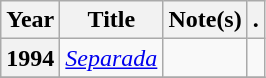<table class="wikitable plainrowheaders sortable">
<tr>
<th scope="col">Year</th>
<th scope="col">Title</th>
<th scope="col" class="unsortable">Note(s)</th>
<th scope="col" class="unsortable">.</th>
</tr>
<tr>
<th scope="row">1994</th>
<td><em><a href='#'>Separada</a></em></td>
<td></td>
<td style="text-align:center;"></td>
</tr>
<tr>
</tr>
</table>
